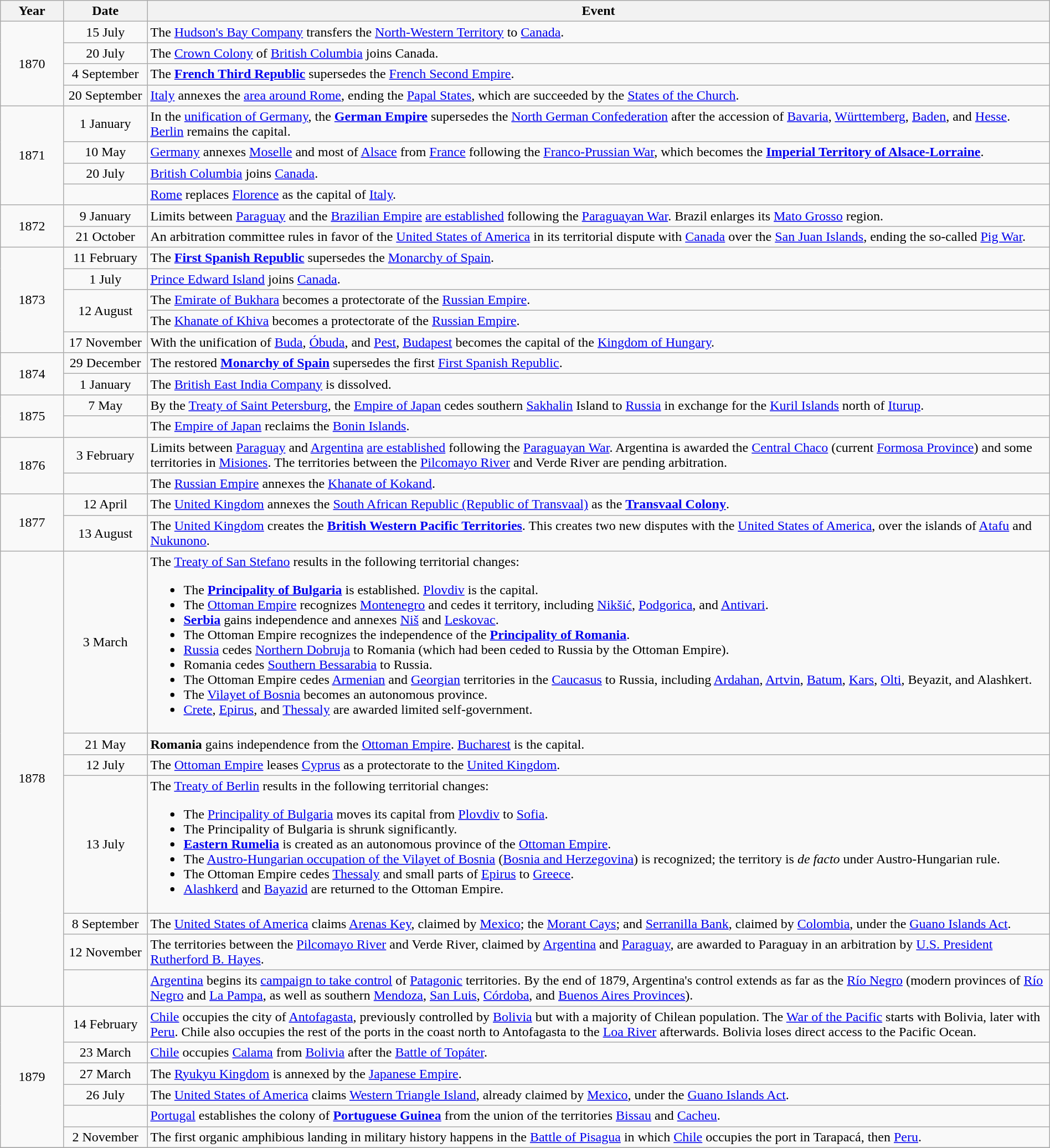<table class=wikitable style="width:100%;">
<tr>
<th style="width:6%">Year</th>
<th style="width:8%">Date</th>
<th style="width:86%">Event</th>
</tr>
<tr>
<td rowspan=4 align=center>1870</td>
<td align=center>15 July</td>
<td>The <a href='#'>Hudson's Bay Company</a> transfers the <a href='#'>North-Western Territory</a> to <a href='#'>Canada</a>.</td>
</tr>
<tr>
<td align=center>20 July</td>
<td>The <a href='#'>Crown Colony</a> of <a href='#'>British Columbia</a> joins Canada.</td>
</tr>
<tr>
<td align=center>4 September</td>
<td>The <strong><a href='#'>French Third Republic</a></strong> supersedes the <a href='#'>French Second Empire</a>.</td>
</tr>
<tr>
<td align=center>20 September</td>
<td><a href='#'>Italy</a> annexes the <a href='#'>area around Rome</a>, ending the <a href='#'>Papal States</a>, which are succeeded by the <a href='#'>States of the Church</a>.</td>
</tr>
<tr>
<td rowspan=4 align=center>1871</td>
<td align=center>1 January</td>
<td>In the <a href='#'>unification of Germany</a>, the <strong><a href='#'>German Empire</a></strong> supersedes the <a href='#'>North German Confederation</a> after the accession of <a href='#'>Bavaria</a>, <a href='#'>Württemberg</a>, <a href='#'>Baden</a>, and <a href='#'>Hesse</a>. <a href='#'>Berlin</a> remains the capital.</td>
</tr>
<tr>
<td align=center>10 May</td>
<td><a href='#'>Germany</a> annexes <a href='#'>Moselle</a> and most of <a href='#'>Alsace</a> from <a href='#'>France</a> following the <a href='#'>Franco-Prussian War</a>, which becomes the <strong><a href='#'>Imperial Territory of Alsace-Lorraine</a></strong>.</td>
</tr>
<tr>
<td align=center>20 July</td>
<td><a href='#'>British Columbia</a> joins <a href='#'>Canada</a>.</td>
</tr>
<tr>
<td></td>
<td><a href='#'>Rome</a> replaces <a href='#'>Florence</a> as the capital of <a href='#'>Italy</a>.</td>
</tr>
<tr>
<td rowspan=2 align=center>1872</td>
<td align=center>9 January</td>
<td>Limits between <a href='#'>Paraguay</a> and the <a href='#'>Brazilian Empire</a> <a href='#'>are established</a> following the <a href='#'>Paraguayan War</a>. Brazil enlarges its <a href='#'>Mato Grosso</a> region.</td>
</tr>
<tr>
<td align=center>21 October</td>
<td>An arbitration committee rules in favor of the <a href='#'>United States of America</a> in its territorial dispute with <a href='#'>Canada</a> over the <a href='#'>San Juan Islands</a>, ending the so-called <a href='#'>Pig War</a>.</td>
</tr>
<tr>
<td rowspan=5 align=center>1873</td>
<td align=center>11 February</td>
<td>The <strong><a href='#'>First Spanish Republic</a></strong> supersedes the <a href='#'>Monarchy of Spain</a>.</td>
</tr>
<tr>
<td align=center>1 July</td>
<td><a href='#'>Prince Edward Island</a> joins <a href='#'>Canada</a>.</td>
</tr>
<tr>
<td rowspan=2 align=center>12 August</td>
<td>The <a href='#'>Emirate of Bukhara</a> becomes a protectorate of the <a href='#'>Russian Empire</a>.</td>
</tr>
<tr>
<td>The <a href='#'>Khanate of Khiva</a> becomes a protectorate of the <a href='#'>Russian Empire</a>.</td>
</tr>
<tr>
<td align=center>17 November</td>
<td>With the unification of <a href='#'>Buda</a>, <a href='#'>Óbuda</a>, and <a href='#'>Pest</a>, <a href='#'>Budapest</a> becomes the capital of the <a href='#'>Kingdom of Hungary</a>.</td>
</tr>
<tr>
<td rowspan=2 align=center>1874</td>
<td align=center>29 December</td>
<td>The restored <strong><a href='#'>Monarchy of Spain</a></strong> supersedes the first <a href='#'>First Spanish Republic</a>.</td>
</tr>
<tr>
<td align=center>1 January</td>
<td>The <a href='#'>British East India Company</a> is dissolved.</td>
</tr>
<tr>
<td rowspan=2 align=center>1875</td>
<td align=center>7 May</td>
<td>By the <a href='#'>Treaty of Saint Petersburg</a>, the <a href='#'>Empire of Japan</a> cedes southern <a href='#'>Sakhalin</a> Island to <a href='#'>Russia</a> in exchange for the <a href='#'>Kuril Islands</a> north of <a href='#'>Iturup</a>.</td>
</tr>
<tr>
<td></td>
<td>The <a href='#'>Empire of Japan</a> reclaims the <a href='#'>Bonin Islands</a>.</td>
</tr>
<tr>
<td rowspan=2 align=center>1876</td>
<td align=center>3 February</td>
<td>Limits between <a href='#'>Paraguay</a> and <a href='#'>Argentina</a> <a href='#'>are established</a> following the <a href='#'>Paraguayan War</a>. Argentina is awarded the <a href='#'>Central Chaco</a> (current <a href='#'>Formosa Province</a>) and some territories in <a href='#'>Misiones</a>. The territories between the <a href='#'>Pilcomayo River</a> and Verde River are pending arbitration.</td>
</tr>
<tr>
<td></td>
<td>The <a href='#'>Russian Empire</a> annexes the <a href='#'>Khanate of Kokand</a>.</td>
</tr>
<tr>
<td rowspan=2 align=center>1877</td>
<td align=center>12 April</td>
<td>The <a href='#'>United Kingdom</a> annexes the <a href='#'>South African Republic (Republic of Transvaal)</a> as the <strong><a href='#'>Transvaal Colony</a></strong>.</td>
</tr>
<tr>
<td align=center>13 August</td>
<td>The <a href='#'>United Kingdom</a> creates the <strong><a href='#'>British Western Pacific Territories</a></strong>. This creates two new disputes with the <a href='#'>United States of America</a>, over the islands of <a href='#'>Atafu</a> and <a href='#'>Nukunono</a>.</td>
</tr>
<tr>
<td rowspan=7 align=center>1878</td>
<td align=center>3 March</td>
<td>The <a href='#'>Treaty of San Stefano</a> results in the following territorial changes:<br><ul><li>The <strong><a href='#'>Principality of Bulgaria</a></strong> is established. <a href='#'>Plovdiv</a> is the capital.</li><li>The <a href='#'>Ottoman Empire</a> recognizes <a href='#'>Montenegro</a> and cedes it territory, including <a href='#'>Nikšić</a>, <a href='#'>Podgorica</a>, and <a href='#'>Antivari</a>.</li><li><strong><a href='#'>Serbia</a></strong> gains independence and annexes <a href='#'>Niš</a> and <a href='#'>Leskovac</a>.</li><li>The Ottoman Empire recognizes the independence of the <strong><a href='#'>Principality of Romania</a></strong>.</li><li><a href='#'>Russia</a> cedes <a href='#'>Northern Dobruja</a> to Romania (which had been ceded to Russia by the Ottoman Empire).</li><li>Romania cedes <a href='#'>Southern Bessarabia</a> to Russia.</li><li>The Ottoman Empire cedes <a href='#'>Armenian</a> and <a href='#'>Georgian</a> territories in the <a href='#'>Caucasus</a> to Russia, including <a href='#'>Ardahan</a>, <a href='#'>Artvin</a>, <a href='#'>Batum</a>, <a href='#'>Kars</a>, <a href='#'>Olti</a>, Beyazit, and Alashkert.</li><li>The <a href='#'>Vilayet of Bosnia</a> becomes an autonomous province.</li><li><a href='#'>Crete</a>, <a href='#'>Epirus</a>, and <a href='#'>Thessaly</a> are awarded limited self-government.</li></ul></td>
</tr>
<tr>
<td align=center>21 May</td>
<td><strong>Romania</strong> gains independence from the <a href='#'>Ottoman Empire</a>. <a href='#'>Bucharest</a> is the capital.</td>
</tr>
<tr>
<td align=center>12 July</td>
<td>The <a href='#'>Ottoman Empire</a> leases <a href='#'>Cyprus</a> as a protectorate to the <a href='#'>United Kingdom</a>.</td>
</tr>
<tr>
<td align=center>13 July</td>
<td>The <a href='#'>Treaty of Berlin</a> results in the following territorial changes:<br><ul><li>The <a href='#'>Principality of Bulgaria</a> moves its capital from <a href='#'>Plovdiv</a> to <a href='#'>Sofia</a>.</li><li>The Principality of Bulgaria is shrunk significantly.</li><li><strong><a href='#'>Eastern Rumelia</a></strong> is created as an autonomous province of the <a href='#'>Ottoman Empire</a>.</li><li>The <a href='#'>Austro-Hungarian occupation of the Vilayet of Bosnia</a> (<a href='#'>Bosnia and Herzegovina</a>) is recognized; the territory is <em>de facto</em> under Austro-Hungarian rule.</li><li>The Ottoman Empire cedes <a href='#'>Thessaly</a> and small parts of <a href='#'>Epirus</a> to <a href='#'>Greece</a>.</li><li><a href='#'>Alashkerd</a> and <a href='#'>Bayazid</a> are returned to the Ottoman Empire.</li></ul></td>
</tr>
<tr>
<td align=center>8 September</td>
<td>The <a href='#'>United States of America</a> claims <a href='#'>Arenas Key</a>, claimed by <a href='#'>Mexico</a>; the <a href='#'>Morant Cays</a>; and <a href='#'>Serranilla Bank</a>, claimed by <a href='#'>Colombia</a>, under the <a href='#'>Guano Islands Act</a>.</td>
</tr>
<tr>
<td align=center>12 November</td>
<td>The territories between the <a href='#'>Pilcomayo River</a> and Verde River, claimed by <a href='#'>Argentina</a> and <a href='#'>Paraguay</a>, are awarded to Paraguay in an arbitration by <a href='#'>U.S. President</a> <a href='#'>Rutherford B. Hayes</a>.</td>
</tr>
<tr>
<td></td>
<td><a href='#'>Argentina</a> begins its <a href='#'>campaign to take control</a> of <a href='#'>Patagonic</a> territories. By the end of 1879, Argentina's control extends as far as the <a href='#'>Río Negro</a> (modern provinces of <a href='#'>Río Negro</a> and <a href='#'>La Pampa</a>, as well as southern <a href='#'>Mendoza</a>, <a href='#'>San Luis</a>, <a href='#'>Córdoba</a>, and <a href='#'>Buenos Aires Provinces</a>).</td>
</tr>
<tr>
<td rowspan=6 align=center>1879</td>
<td align=center>14 February</td>
<td><a href='#'>Chile</a> occupies the city of <a href='#'>Antofagasta</a>, previously controlled by <a href='#'>Bolivia</a> but with a majority of Chilean population. The <a href='#'>War of the Pacific</a> starts with Bolivia, later with <a href='#'>Peru</a>. Chile also occupies the rest of the ports in the coast north to Antofagasta to the <a href='#'>Loa River</a> afterwards. Bolivia loses direct access to the Pacific Ocean.</td>
</tr>
<tr>
<td align=center>23 March</td>
<td><a href='#'>Chile</a> occupies <a href='#'>Calama</a> from <a href='#'>Bolivia</a> after the <a href='#'>Battle of Topáter</a>.</td>
</tr>
<tr>
<td align=center>27 March</td>
<td>The <a href='#'>Ryukyu Kingdom</a> is annexed by the <a href='#'>Japanese Empire</a>.</td>
</tr>
<tr>
<td align=center>26 July</td>
<td>The <a href='#'>United States of America</a> claims <a href='#'>Western Triangle Island</a>, already claimed by <a href='#'>Mexico</a>, under the <a href='#'>Guano Islands Act</a>.</td>
</tr>
<tr>
<td></td>
<td><a href='#'>Portugal</a> establishes the colony of <strong><a href='#'>Portuguese Guinea</a></strong> from the union of the territories <a href='#'>Bissau</a> and <a href='#'>Cacheu</a>.</td>
</tr>
<tr>
<td align=center>2 November</td>
<td>The first organic amphibious landing in military history happens in the <a href='#'>Battle of Pisagua</a> in which <a href='#'>Chile</a> occupies the port in Tarapacá, then <a href='#'>Peru</a>.</td>
</tr>
<tr>
</tr>
</table>
